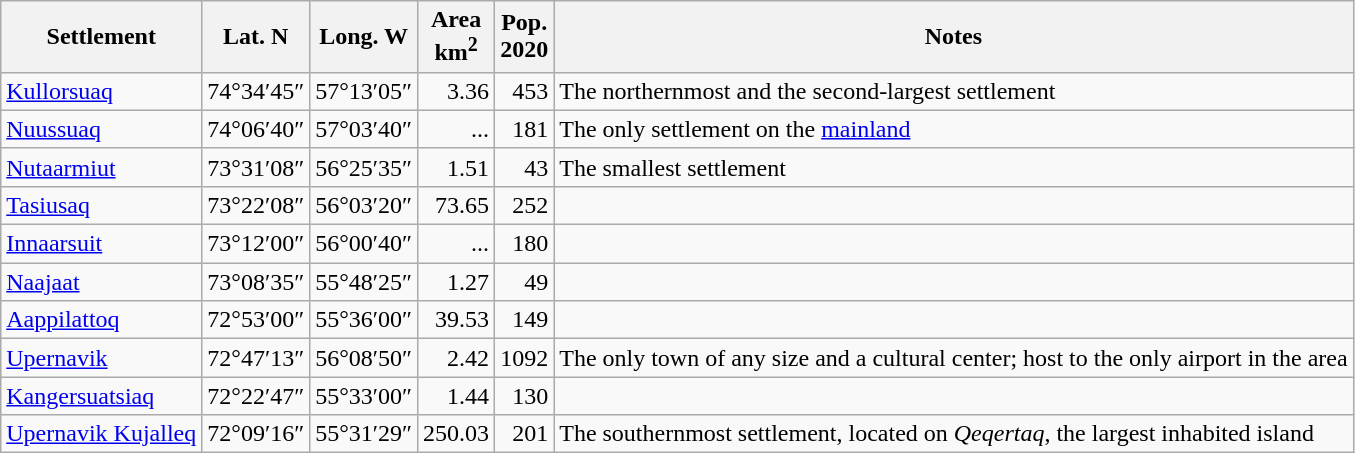<table class="wikitable sortable">
<tr>
<th>Settlement</th>
<th>Lat. N</th>
<th>Long. W</th>
<th>Area<br>km<sup>2</sup></th>
<th>Pop.<br>2020</th>
<th>Notes</th>
</tr>
<tr>
<td><a href='#'>Kullorsuaq</a></td>
<td>74°34′45″</td>
<td>57°13′05″</td>
<td align="right">3.36</td>
<td align="right">453</td>
<td>The northernmost and the second-largest settlement</td>
</tr>
<tr>
<td><a href='#'>Nuussuaq</a></td>
<td>74°06′40″</td>
<td>57°03′40″</td>
<td align="right">...</td>
<td align="right">181</td>
<td>The only settlement on the <a href='#'>mainland</a></td>
</tr>
<tr>
<td><a href='#'>Nutaarmiut</a></td>
<td>73°31′08″</td>
<td>56°25′35″</td>
<td align="right">1.51</td>
<td align="right">43</td>
<td>The smallest settlement</td>
</tr>
<tr>
<td><a href='#'>Tasiusaq</a></td>
<td>73°22′08″</td>
<td>56°03′20″</td>
<td align="right">73.65</td>
<td align="right">252</td>
<td></td>
</tr>
<tr>
<td><a href='#'>Innaarsuit</a></td>
<td>73°12′00″</td>
<td>56°00′40″</td>
<td align="right">...</td>
<td align="right">180</td>
<td></td>
</tr>
<tr>
<td><a href='#'>Naajaat</a></td>
<td>73°08′35″</td>
<td>55°48′25″</td>
<td align="right">1.27</td>
<td align="right">49</td>
<td></td>
</tr>
<tr>
<td><a href='#'>Aappilattoq</a></td>
<td>72°53′00″</td>
<td>55°36′00″</td>
<td align="right">39.53</td>
<td align="right">149</td>
<td></td>
</tr>
<tr>
<td><a href='#'>Upernavik</a></td>
<td>72°47′13″</td>
<td>56°08′50″</td>
<td align="right">2.42</td>
<td align="right">1092</td>
<td>The only town of any size and a cultural center; host to the only airport in the area</td>
</tr>
<tr>
<td><a href='#'>Kangersuatsiaq</a></td>
<td>72°22′47″</td>
<td>55°33′00″</td>
<td align="right">1.44</td>
<td align="right">130</td>
<td></td>
</tr>
<tr>
<td><a href='#'>Upernavik Kujalleq</a></td>
<td>72°09′16″</td>
<td>55°31′29″</td>
<td align="right">250.03</td>
<td align="right">201</td>
<td>The southernmost settlement, located on <em>Qeqertaq</em>, the largest inhabited island</td>
</tr>
</table>
